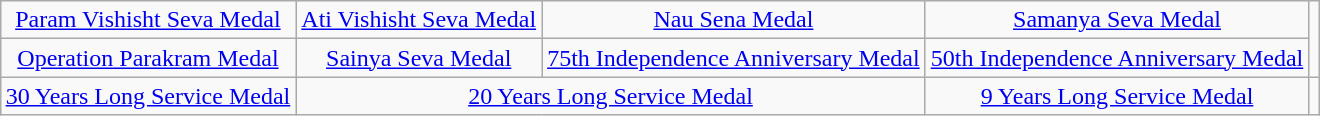<table class="wikitable" style="margin:1em auto; text-align:center;">
<tr>
<td><a href='#'>Param Vishisht Seva Medal</a></td>
<td><a href='#'>Ati Vishisht Seva Medal</a></td>
<td><a href='#'>Nau Sena Medal</a></td>
<td><a href='#'>Samanya Seva Medal</a></td>
</tr>
<tr>
<td><a href='#'>Operation Parakram Medal</a></td>
<td><a href='#'>Sainya Seva Medal</a></td>
<td><a href='#'>75th Independence Anniversary Medal</a></td>
<td><a href='#'>50th Independence Anniversary Medal</a></td>
</tr>
<tr>
<td><a href='#'>30 Years Long Service Medal</a></td>
<td colspan=2><a href='#'>20 Years Long Service Medal</a></td>
<td><a href='#'>9 Years Long Service Medal</a></td>
<td></td>
</tr>
</table>
